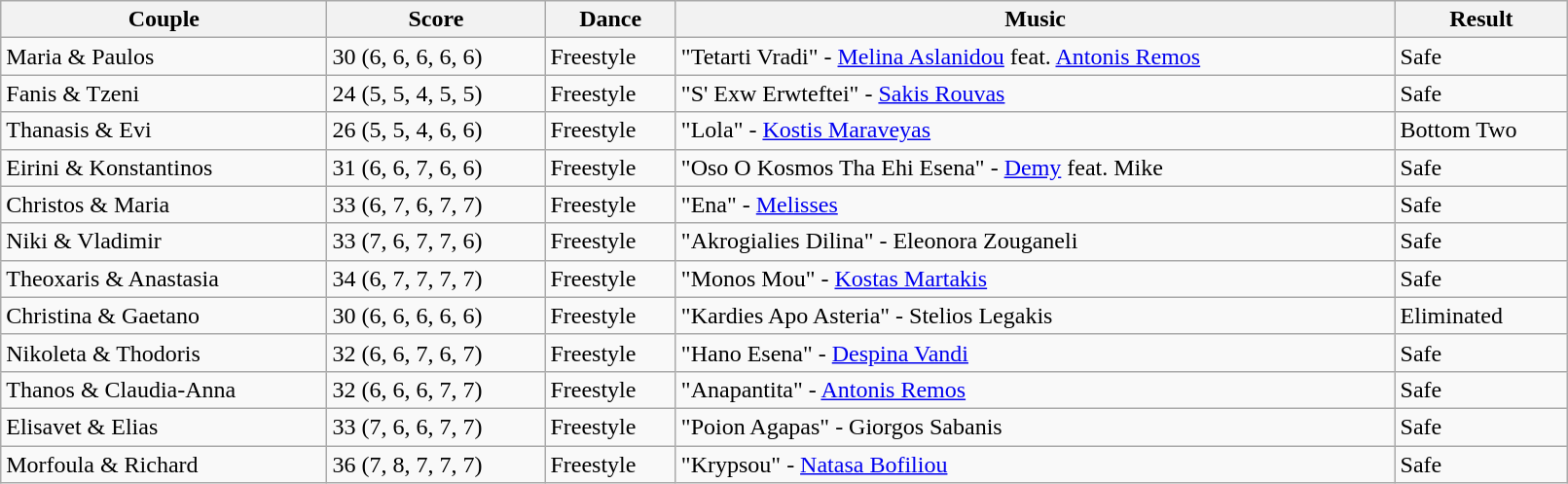<table class="wikitable sortable" style="width:85%;">
<tr>
<th>Couple</th>
<th>Score</th>
<th>Dance</th>
<th>Music</th>
<th>Result</th>
</tr>
<tr>
<td>Maria & Paulos</td>
<td>30 (6, 6, 6, 6, 6)</td>
<td>Freestyle</td>
<td>"Tetarti Vradi" - <a href='#'>Melina Aslanidou</a> feat. <a href='#'>Antonis Remos</a></td>
<td>Safe</td>
</tr>
<tr>
<td>Fanis & Tzeni</td>
<td>24 (5, 5, 4, 5, 5)</td>
<td>Freestyle</td>
<td>"S' Exw Erwteftei" - <a href='#'>Sakis Rouvas</a></td>
<td>Safe</td>
</tr>
<tr>
<td>Thanasis & Evi</td>
<td>26 (5, 5, 4, 6, 6)</td>
<td>Freestyle</td>
<td>"Lola" - <a href='#'>Kostis Maraveyas</a></td>
<td>Bottom Two</td>
</tr>
<tr>
<td>Eirini & Konstantinos</td>
<td>31 (6, 6, 7, 6, 6)</td>
<td>Freestyle</td>
<td>"Oso O Kosmos Tha Ehi Esena" - <a href='#'>Demy</a> feat. Mike</td>
<td>Safe</td>
</tr>
<tr>
<td>Christos & Maria</td>
<td>33 (6, 7, 6, 7, 7)</td>
<td>Freestyle</td>
<td>"Ena" - <a href='#'>Melisses</a></td>
<td>Safe</td>
</tr>
<tr>
<td>Niki & Vladimir</td>
<td>33 (7, 6, 7, 7, 6)</td>
<td>Freestyle</td>
<td>"Akrogialies Dilina" - Eleonora Zouganeli</td>
<td>Safe</td>
</tr>
<tr>
<td>Theoxaris & Anastasia</td>
<td>34 (6, 7, 7, 7, 7)</td>
<td>Freestyle</td>
<td>"Monos Mou" - <a href='#'>Kostas Martakis</a></td>
<td>Safe</td>
</tr>
<tr>
<td>Christina & Gaetano</td>
<td>30 (6, 6, 6, 6, 6)</td>
<td>Freestyle</td>
<td>"Kardies Apo Asteria" - Stelios Legakis</td>
<td>Eliminated</td>
</tr>
<tr>
<td>Nikoleta & Thodoris</td>
<td>32 (6, 6, 7, 6, 7)</td>
<td>Freestyle</td>
<td>"Hano Esena" - <a href='#'>Despina Vandi</a></td>
<td>Safe</td>
</tr>
<tr>
<td>Thanos & Claudia-Anna</td>
<td>32 (6, 6, 6, 7, 7)</td>
<td>Freestyle</td>
<td>"Anapantita" - <a href='#'>Antonis Remos</a></td>
<td>Safe</td>
</tr>
<tr>
<td>Elisavet & Elias</td>
<td>33 (7, 6, 6, 7, 7)</td>
<td>Freestyle</td>
<td>"Poion Agapas" - Giorgos Sabanis</td>
<td>Safe</td>
</tr>
<tr>
<td>Morfoula & Richard</td>
<td>36 (7, 8, 7, 7, 7)</td>
<td>Freestyle</td>
<td>"Krypsou" - <a href='#'>Natasa Bofiliou</a></td>
<td>Safe</td>
</tr>
</table>
